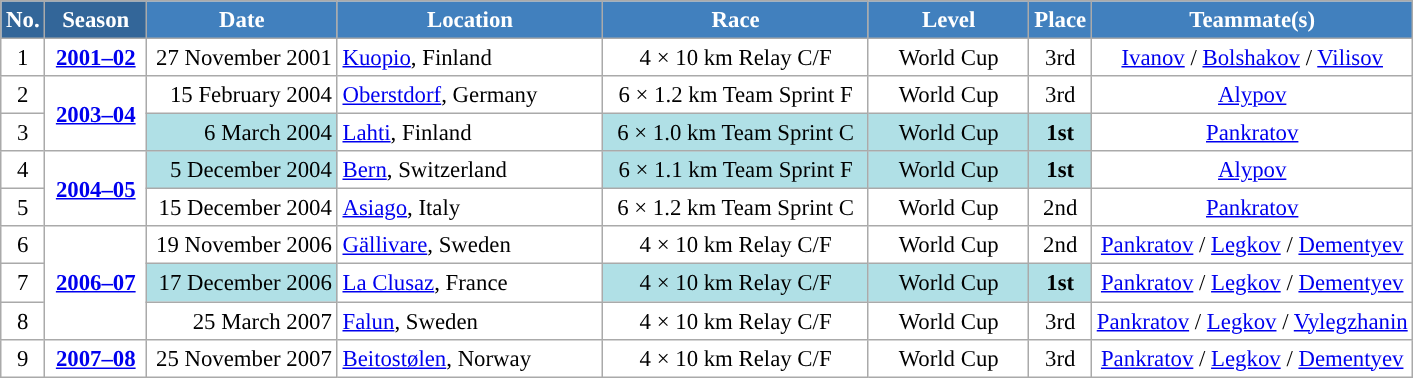<table class="wikitable sortable" style="font-size:95%; text-align:center; border:grey solid 1px; border-collapse:collapse; background:#ffffff;">
<tr style="background:#efefef;">
<th style="background-color:#369; color:white;">No.</th>
<th style="background-color:#369; color:white;">Season</th>
<th style="background-color:#4180be; color:white; width:120px;">Date</th>
<th style="background-color:#4180be; color:white; width:170px;">Location</th>
<th style="background-color:#4180be; color:white; width:170px;">Race</th>
<th style="background-color:#4180be; color:white; width:100px;">Level</th>
<th style="background-color:#4180be; color:white;">Place</th>
<th style="background-color:#4180be; color:white;">Teammate(s)</th>
</tr>
<tr>
<td align=center>1</td>
<td rowspan=1 align=center><strong> <a href='#'>2001–02</a> </strong></td>
<td align=right>27 November 2001</td>
<td align=left> <a href='#'>Kuopio</a>, Finland</td>
<td>4 × 10 km Relay C/F</td>
<td>World Cup</td>
<td>3rd</td>
<td><a href='#'>Ivanov</a> / <a href='#'>Bolshakov</a> / <a href='#'>Vilisov</a></td>
</tr>
<tr>
<td align=center>2</td>
<td rowspan=2 align=center><strong> <a href='#'>2003–04</a> </strong></td>
<td align=right>15 February 2004</td>
<td align=left> <a href='#'>Oberstdorf</a>, Germany</td>
<td>6 × 1.2 km Team Sprint F</td>
<td>World Cup</td>
<td>3rd</td>
<td><a href='#'>Alypov</a></td>
</tr>
<tr>
<td align=center>3</td>
<td bgcolor="#BOEOE6" align=right>6 March 2004</td>
<td align=left> <a href='#'>Lahti</a>, Finland</td>
<td bgcolor="#BOEOE6">6 × 1.0 km Team Sprint C</td>
<td bgcolor="#BOEOE6">World Cup</td>
<td bgcolor="#BOEOE6"><strong>1st</strong></td>
<td><a href='#'>Pankratov</a></td>
</tr>
<tr>
<td align=center>4</td>
<td rowspan=2 align=center><strong><a href='#'>2004–05</a></strong></td>
<td bgcolor="#BOEOE6" align=right>5 December 2004</td>
<td align=left> <a href='#'>Bern</a>, Switzerland</td>
<td bgcolor="#BOEOE6">6 × 1.1 km Team Sprint F</td>
<td bgcolor="#BOEOE6">World Cup</td>
<td bgcolor="#BOEOE6"><strong>1st</strong></td>
<td><a href='#'>Alypov</a></td>
</tr>
<tr>
<td align=center>5</td>
<td align=right>15 December 2004</td>
<td align=left> <a href='#'>Asiago</a>, Italy</td>
<td>6 × 1.2 km Team Sprint C</td>
<td>World Cup</td>
<td>2nd</td>
<td><a href='#'>Pankratov</a></td>
</tr>
<tr>
<td align=center>6</td>
<td rowspan=3 align=center><strong> <a href='#'>2006–07</a> </strong></td>
<td align=right>19 November 2006</td>
<td align=left> <a href='#'>Gällivare</a>, Sweden</td>
<td>4 × 10 km Relay C/F</td>
<td>World Cup</td>
<td>2nd</td>
<td><a href='#'>Pankratov</a> / <a href='#'>Legkov</a> / <a href='#'>Dementyev</a></td>
</tr>
<tr>
<td align=center>7</td>
<td bgcolor="#BOEOE6" align=right>17 December 2006</td>
<td align=left> <a href='#'>La Clusaz</a>, France</td>
<td bgcolor="#BOEOE6">4 × 10 km Relay C/F</td>
<td bgcolor="#BOEOE6">World Cup</td>
<td bgcolor="#BOEOE6"><strong>1st</strong></td>
<td><a href='#'>Pankratov</a> / <a href='#'>Legkov</a> / <a href='#'>Dementyev</a></td>
</tr>
<tr>
<td align=center>8</td>
<td align=right>25 March 2007</td>
<td align=left> <a href='#'>Falun</a>, Sweden</td>
<td>4 × 10 km Relay C/F</td>
<td>World Cup</td>
<td>3rd</td>
<td><a href='#'>Pankratov</a> / <a href='#'>Legkov</a> / <a href='#'>Vylegzhanin</a></td>
</tr>
<tr>
<td align=center>9</td>
<td rowspan=1 align=center><strong> <a href='#'>2007–08</a> </strong></td>
<td align=right>25 November 2007</td>
<td align=left> <a href='#'>Beitostølen</a>, Norway</td>
<td>4 × 10 km Relay C/F</td>
<td>World Cup</td>
<td>3rd</td>
<td><a href='#'>Pankratov</a> / <a href='#'>Legkov</a> / <a href='#'>Dementyev</a></td>
</tr>
</table>
